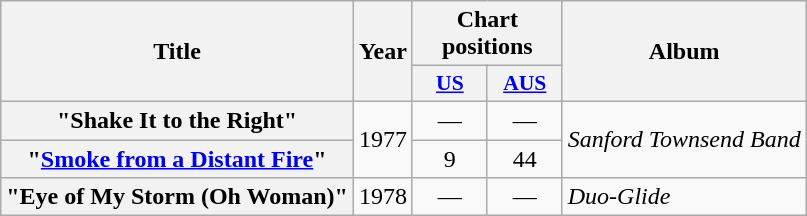<table class="wikitable plainrowheaders">
<tr>
<th scope="col" rowspan="2">Title</th>
<th scope="col" rowspan="2">Year</th>
<th scope="col" colspan="2">Chart positions</th>
<th scope="col" rowspan="2">Album</th>
</tr>
<tr>
<th scope="col" style="width:3em;font-size:90%"><a href='#'>US</a><br></th>
<th scope="col" style="width:3em;font-size:90%"><a href='#'>AUS</a><br></th>
</tr>
<tr>
<th scope="row">"Shake It to the Right"</th>
<td rowspan="2">1977</td>
<td align="center">—</td>
<td align="center">—</td>
<td rowspan="2"><em>Sanford Townsend Band</em></td>
</tr>
<tr>
<th scope="row">"<a href='#'>Smoke from a Distant Fire</a>"</th>
<td align="center">9</td>
<td align="center">44</td>
</tr>
<tr>
<th scope="row">"Eye of My Storm (Oh Woman)"</th>
<td>1978</td>
<td align="center">—</td>
<td align="center">—</td>
<td><em>Duo-Glide</em></td>
</tr>
</table>
